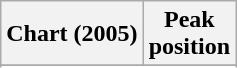<table class="wikitable sortable plainrowheaders" style="text-align:center">
<tr>
<th scope="col">Chart (2005)</th>
<th scope="col">Peak<br>position</th>
</tr>
<tr>
</tr>
<tr>
</tr>
</table>
